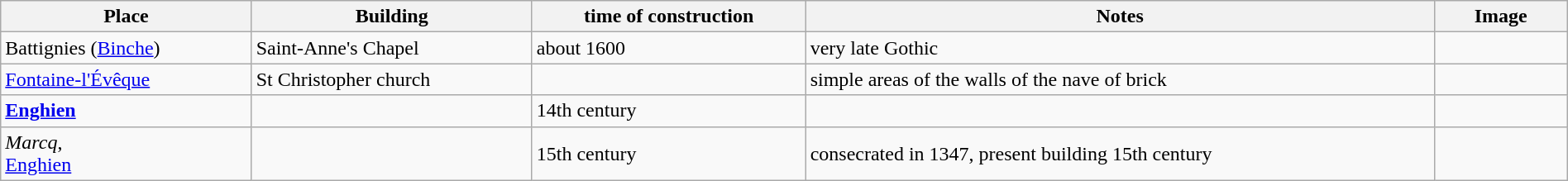<table class="wikitable"  style="border:2px; width:100%;">
<tr>
<th>Place</th>
<th>Building</th>
<th>time of construction</th>
<th>Notes</th>
<th style="width:100px;">Image</th>
</tr>
<tr>
<td>Battignies (<a href='#'>Binche</a>)</td>
<td>Saint-Anne's Chapel</td>
<td>about 1600</td>
<td>very late Gothic</td>
<td></td>
</tr>
<tr>
<td><a href='#'>Fontaine-l'Évêque</a></td>
<td>St Christopher church</td>
<td></td>
<td>simple areas of the walls of the nave of brick</td>
<td></td>
</tr>
<tr>
<td><strong><a href='#'>Enghien</a></strong></td>
<td></td>
<td>14th century</td>
<td></td>
<td></td>
</tr>
<tr>
<td><em>Marcq</em>,<br><a href='#'>Enghien</a></td>
<td></td>
<td>15th century</td>
<td>consecrated in 1347, present building 15th century</td>
<td></td>
</tr>
</table>
